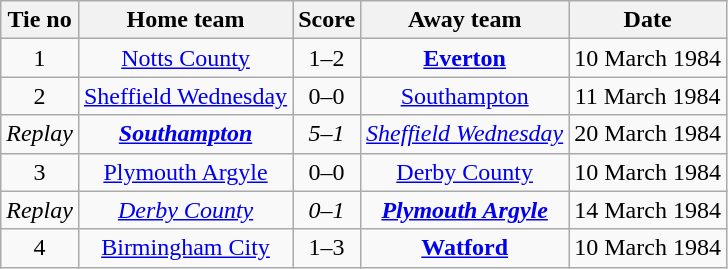<table class="wikitable" style="text-align: center">
<tr>
<th>Tie no</th>
<th>Home team</th>
<th>Score</th>
<th>Away team</th>
<th>Date</th>
</tr>
<tr>
<td>1</td>
<td><a href='#'>Notts County</a></td>
<td>1–2</td>
<td><strong><a href='#'>Everton</a></strong></td>
<td>10 March 1984</td>
</tr>
<tr>
<td>2</td>
<td><a href='#'>Sheffield Wednesday</a></td>
<td>0–0</td>
<td><a href='#'>Southampton</a></td>
<td>11 March 1984</td>
</tr>
<tr>
<td><em>Replay</em></td>
<td><strong><em><a href='#'>Southampton</a></em></strong></td>
<td><em>5–1</em></td>
<td><em><a href='#'>Sheffield Wednesday</a></em></td>
<td>20 March 1984</td>
</tr>
<tr>
<td>3</td>
<td><a href='#'>Plymouth Argyle</a></td>
<td>0–0</td>
<td><a href='#'>Derby County</a></td>
<td>10 March 1984</td>
</tr>
<tr>
<td><em>Replay</em></td>
<td><em><a href='#'>Derby County</a></em></td>
<td><em>0–1</em></td>
<td><strong><em><a href='#'>Plymouth Argyle</a></em></strong></td>
<td>14 March 1984</td>
</tr>
<tr>
<td>4</td>
<td><a href='#'>Birmingham City</a></td>
<td>1–3</td>
<td><strong><a href='#'>Watford</a></strong></td>
<td>10 March 1984</td>
</tr>
</table>
